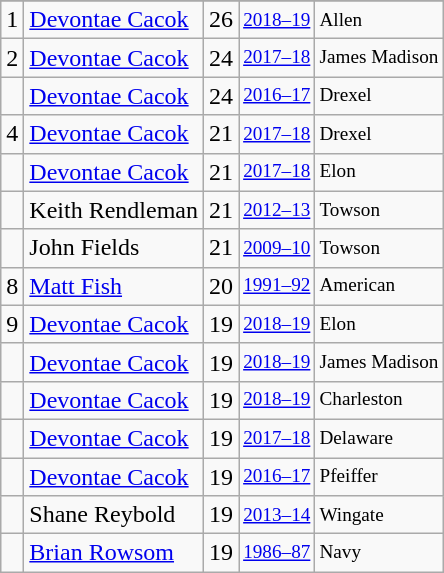<table class="wikitable">
<tr>
</tr>
<tr>
<td>1</td>
<td><a href='#'>Devontae Cacok</a></td>
<td>26</td>
<td style="font-size:80%;"><a href='#'>2018–19</a></td>
<td style="font-size:80%;">Allen</td>
</tr>
<tr>
<td>2</td>
<td><a href='#'>Devontae Cacok</a></td>
<td>24</td>
<td style="font-size:80%;"><a href='#'>2017–18</a></td>
<td style="font-size:80%;">James Madison</td>
</tr>
<tr>
<td></td>
<td><a href='#'>Devontae Cacok</a></td>
<td>24</td>
<td style="font-size:80%;"><a href='#'>2016–17</a></td>
<td style="font-size:80%;">Drexel</td>
</tr>
<tr>
<td>4</td>
<td><a href='#'>Devontae Cacok</a></td>
<td>21</td>
<td style="font-size:80%;"><a href='#'>2017–18</a></td>
<td style="font-size:80%;">Drexel</td>
</tr>
<tr>
<td></td>
<td><a href='#'>Devontae Cacok</a></td>
<td>21</td>
<td style="font-size:80%;"><a href='#'>2017–18</a></td>
<td style="font-size:80%;">Elon</td>
</tr>
<tr>
<td></td>
<td>Keith Rendleman</td>
<td>21</td>
<td style="font-size:80%;"><a href='#'>2012–13</a></td>
<td style="font-size:80%;">Towson</td>
</tr>
<tr>
<td></td>
<td>John Fields</td>
<td>21</td>
<td style="font-size:80%;"><a href='#'>2009–10</a></td>
<td style="font-size:80%;">Towson</td>
</tr>
<tr>
<td>8</td>
<td><a href='#'>Matt Fish</a></td>
<td>20</td>
<td style="font-size:80%;"><a href='#'>1991–92</a></td>
<td style="font-size:80%;">American</td>
</tr>
<tr>
<td>9</td>
<td><a href='#'>Devontae Cacok</a></td>
<td>19</td>
<td style="font-size:80%;"><a href='#'>2018–19</a></td>
<td style="font-size:80%;">Elon</td>
</tr>
<tr>
<td></td>
<td><a href='#'>Devontae Cacok</a></td>
<td>19</td>
<td style="font-size:80%;"><a href='#'>2018–19</a></td>
<td style="font-size:80%;">James Madison</td>
</tr>
<tr>
<td></td>
<td><a href='#'>Devontae Cacok</a></td>
<td>19</td>
<td style="font-size:80%;"><a href='#'>2018–19</a></td>
<td style="font-size:80%;">Charleston</td>
</tr>
<tr>
<td></td>
<td><a href='#'>Devontae Cacok</a></td>
<td>19</td>
<td style="font-size:80%;"><a href='#'>2017–18</a></td>
<td style="font-size:80%;">Delaware</td>
</tr>
<tr>
<td></td>
<td><a href='#'>Devontae Cacok</a></td>
<td>19</td>
<td style="font-size:80%;"><a href='#'>2016–17</a></td>
<td style="font-size:80%;">Pfeiffer</td>
</tr>
<tr>
<td></td>
<td>Shane Reybold</td>
<td>19</td>
<td style="font-size:80%;"><a href='#'>2013–14</a></td>
<td style="font-size:80%;">Wingate</td>
</tr>
<tr>
<td></td>
<td><a href='#'>Brian Rowsom</a></td>
<td>19</td>
<td style="font-size:80%;"><a href='#'>1986–87</a></td>
<td style="font-size:80%;">Navy</td>
</tr>
</table>
